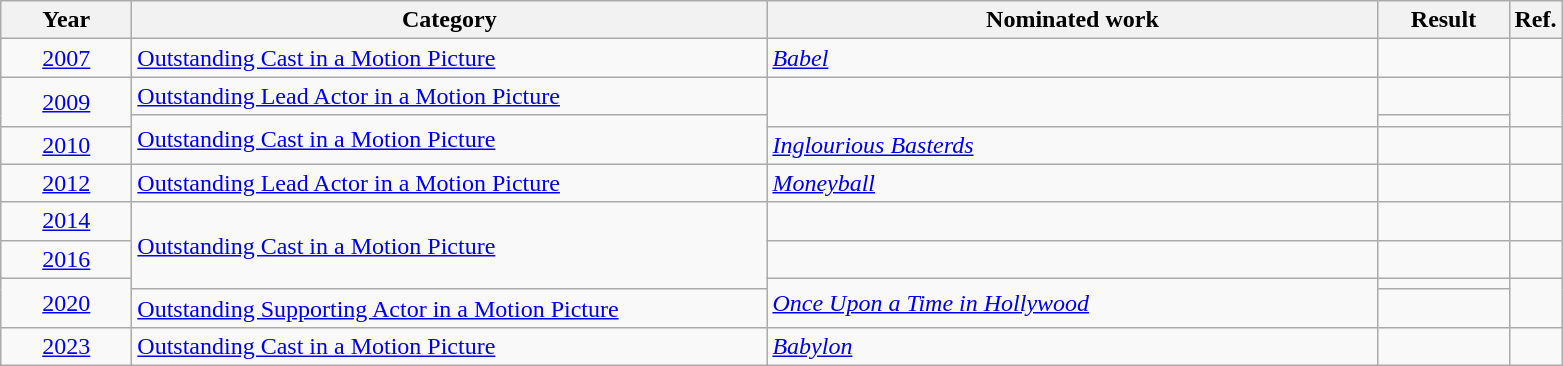<table class=wikitable>
<tr>
<th scope="col" style="width:5em;">Year</th>
<th scope="col" style="width:26em;">Category</th>
<th scope="col" style="width:25em;">Nominated work</th>
<th scope="col" style="width:5em;">Result</th>
<th>Ref.</th>
</tr>
<tr>
<td style="text-align:center;"><a href='#'>2007</a></td>
<td><a href='#'>Outstanding Cast in a Motion Picture</a></td>
<td><em><a href='#'>Babel</a></em></td>
<td></td>
<td style="text-align:center;"></td>
</tr>
<tr>
<td style="text-align:center;", rowspan="2"><a href='#'>2009</a></td>
<td><a href='#'>Outstanding Lead Actor in a Motion Picture</a></td>
<td rowspan="2"><em></em></td>
<td></td>
<td rowspan="2" style="text-align:center;"></td>
</tr>
<tr>
<td rowspan="2"><a href='#'>Outstanding Cast in a Motion Picture</a></td>
<td></td>
</tr>
<tr>
<td style="text-align:center;"><a href='#'>2010</a></td>
<td><em><a href='#'>Inglourious Basterds</a></em></td>
<td></td>
<td style="text-align:center;"></td>
</tr>
<tr>
<td style="text-align:center;"><a href='#'>2012</a></td>
<td><a href='#'>Outstanding Lead Actor in a Motion Picture</a></td>
<td><em><a href='#'>Moneyball</a></em></td>
<td></td>
<td style="text-align:center;"></td>
</tr>
<tr>
<td style="text-align:center;"><a href='#'>2014</a></td>
<td rowspan="3"><a href='#'>Outstanding Cast in a Motion Picture</a></td>
<td><em></em></td>
<td></td>
<td style="text-align:center;"></td>
</tr>
<tr>
<td style="text-align:center;"><a href='#'>2016</a></td>
<td><em></em></td>
<td></td>
<td style="text-align:center;"></td>
</tr>
<tr>
<td style="text-align:center;", rowspan="2"><a href='#'>2020</a></td>
<td rowspan="2"><em><a href='#'>Once Upon a Time in Hollywood</a></em></td>
<td></td>
<td rowspan="2" style="text-align:center;"></td>
</tr>
<tr>
<td><a href='#'>Outstanding Supporting Actor in a Motion Picture</a></td>
<td></td>
</tr>
<tr>
<td style="text-align:center;"><a href='#'>2023</a></td>
<td><a href='#'>Outstanding Cast in a Motion Picture</a></td>
<td><em><a href='#'>Babylon</a></em></td>
<td></td>
<td style="text-align:center;"></td>
</tr>
</table>
